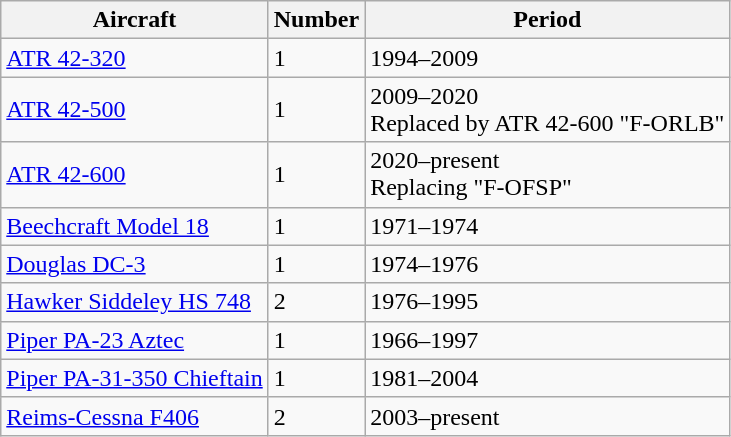<table class="wikitable sortable plainrowheaders">
<tr>
<th>Aircraft</th>
<th>Number</th>
<th>Period</th>
</tr>
<tr>
<td><a href='#'>ATR 42-320</a></td>
<td>1</td>
<td>1994–2009</td>
</tr>
<tr>
<td><a href='#'>ATR 42-500</a></td>
<td>1</td>
<td>2009–2020<br>Replaced by ATR 42-600 "F-ORLB"</td>
</tr>
<tr>
<td><a href='#'>ATR 42-600</a></td>
<td>1</td>
<td>2020–present<br>Replacing "F-OFSP"</td>
</tr>
<tr>
<td><a href='#'>Beechcraft Model 18</a></td>
<td>1</td>
<td>1971–1974</td>
</tr>
<tr>
<td><a href='#'>Douglas DC-3</a></td>
<td>1</td>
<td>1974–1976</td>
</tr>
<tr>
<td><a href='#'>Hawker Siddeley HS 748</a></td>
<td>2</td>
<td>1976–1995</td>
</tr>
<tr>
<td><a href='#'>Piper PA-23 Aztec</a></td>
<td>1</td>
<td>1966–1997</td>
</tr>
<tr>
<td><a href='#'>Piper PA-31-350 Chieftain</a></td>
<td>1</td>
<td>1981–2004</td>
</tr>
<tr>
<td><a href='#'>Reims-Cessna F406</a></td>
<td>2</td>
<td>2003–present</td>
</tr>
</table>
